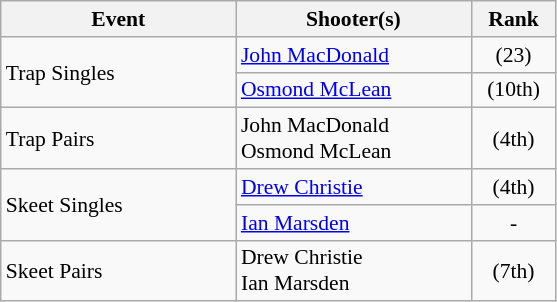<table class=wikitable style="font-size:90%">
<tr>
<th width=150>Event</th>
<th width=150>Shooter(s)</th>
<th width=50>Rank</th>
</tr>
<tr>
<td rowspan=2>Trap Singles</td>
<td><a href='#'>John MacDonald</a></td>
<td align="center">(23)</td>
</tr>
<tr>
<td><a href='#'>Osmond McLean</a></td>
<td align="center">(10th)</td>
</tr>
<tr>
<td>Trap Pairs</td>
<td>John MacDonald<br>Osmond McLean</td>
<td align="center">(4th)</td>
</tr>
<tr>
<td rowspan=2>Skeet Singles</td>
<td><a href='#'>Drew Christie</a></td>
<td align="center">(4th)</td>
</tr>
<tr>
<td><a href='#'>Ian Marsden</a></td>
<td align="center">-</td>
</tr>
<tr>
<td>Skeet Pairs</td>
<td>Drew Christie<br>Ian Marsden</td>
<td align="center">(7th)</td>
</tr>
</table>
